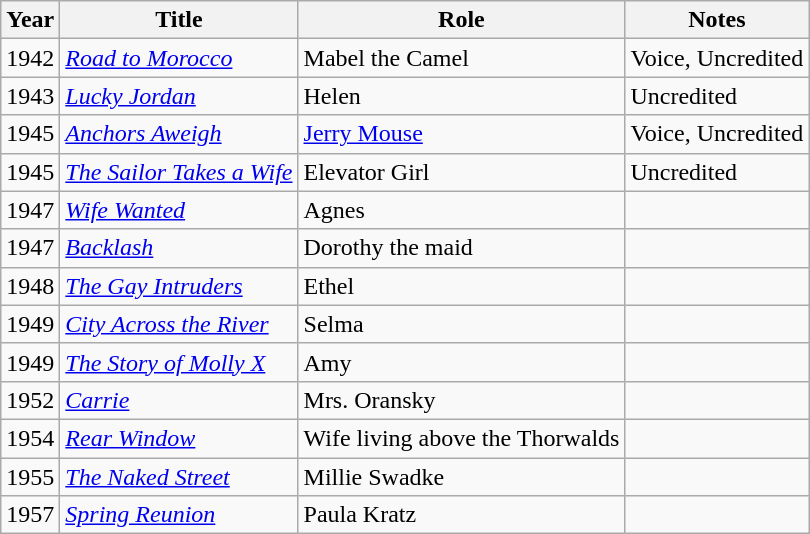<table class="wikitable">
<tr>
<th>Year</th>
<th>Title</th>
<th>Role</th>
<th>Notes</th>
</tr>
<tr>
<td>1942</td>
<td><em><a href='#'>Road to Morocco</a></em></td>
<td>Mabel the Camel</td>
<td>Voice, Uncredited</td>
</tr>
<tr>
<td>1943</td>
<td><em><a href='#'>Lucky Jordan</a></em></td>
<td>Helen</td>
<td>Uncredited</td>
</tr>
<tr>
<td>1945</td>
<td><em><a href='#'>Anchors Aweigh</a></em></td>
<td><a href='#'>Jerry Mouse</a></td>
<td>Voice, Uncredited</td>
</tr>
<tr>
<td>1945</td>
<td><em><a href='#'>The Sailor Takes a Wife</a></em></td>
<td>Elevator Girl</td>
<td>Uncredited</td>
</tr>
<tr>
<td>1947</td>
<td><em><a href='#'>Wife Wanted</a></em></td>
<td>Agnes</td>
<td></td>
</tr>
<tr>
<td>1947</td>
<td><em><a href='#'>Backlash</a></em></td>
<td>Dorothy the maid</td>
<td></td>
</tr>
<tr>
<td>1948</td>
<td><em><a href='#'>The Gay Intruders</a></em></td>
<td>Ethel</td>
<td></td>
</tr>
<tr>
<td>1949</td>
<td><em><a href='#'>City Across the River</a></em></td>
<td>Selma</td>
<td></td>
</tr>
<tr>
<td>1949</td>
<td><em><a href='#'>The Story of Molly X</a></em></td>
<td>Amy</td>
<td></td>
</tr>
<tr>
<td>1952</td>
<td><em><a href='#'>Carrie</a></em></td>
<td>Mrs. Oransky</td>
<td></td>
</tr>
<tr>
<td>1954</td>
<td><em><a href='#'>Rear Window</a></em></td>
<td>Wife living above the Thorwalds</td>
<td></td>
</tr>
<tr>
<td>1955</td>
<td><em><a href='#'>The Naked Street</a></em></td>
<td>Millie Swadke</td>
<td></td>
</tr>
<tr>
<td>1957</td>
<td><em><a href='#'>Spring Reunion</a></em></td>
<td>Paula Kratz</td>
<td></td>
</tr>
</table>
